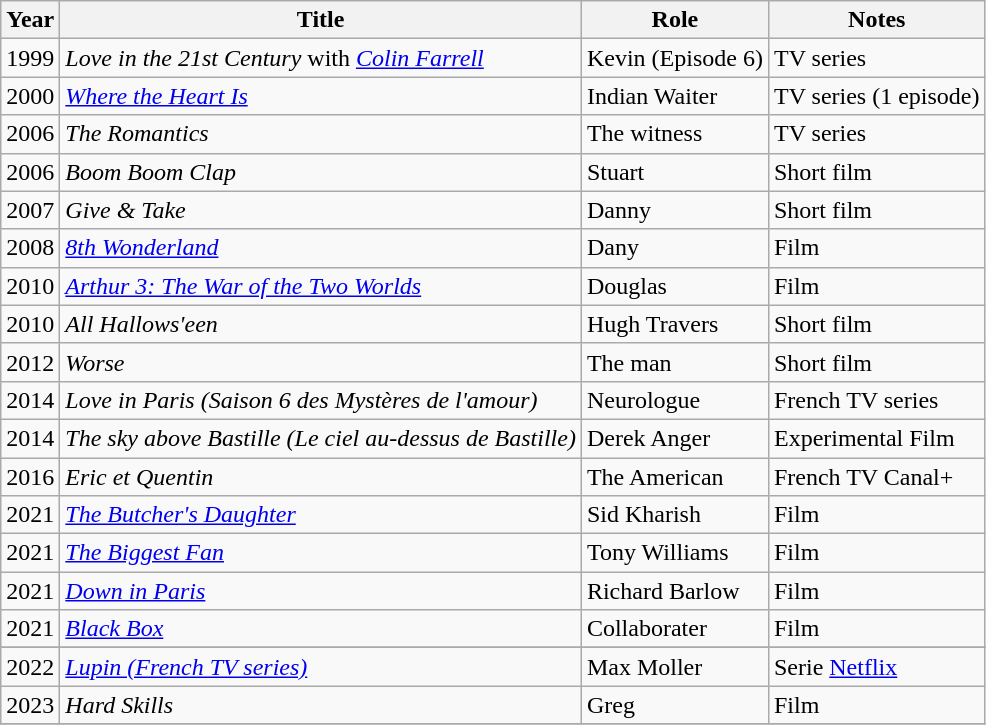<table class="wikitable sortable">
<tr>
<th>Year</th>
<th>Title</th>
<th>Role</th>
<th>Notes</th>
</tr>
<tr>
<td>1999</td>
<td><em>Love in the 21st Century</em> with <em><a href='#'>Colin Farrell</a></em></td>
<td>Kevin (Episode 6)</td>
<td>TV series</td>
</tr>
<tr>
<td>2000</td>
<td><em><a href='#'>Where the Heart Is</a></em></td>
<td>Indian Waiter</td>
<td>TV series (1 episode)</td>
</tr>
<tr>
<td>2006</td>
<td><em>The Romantics</em></td>
<td>The witness</td>
<td>TV series</td>
</tr>
<tr>
<td>2006</td>
<td><em>Boom Boom Clap</em></td>
<td>Stuart</td>
<td>Short film</td>
</tr>
<tr>
<td>2007</td>
<td><em>Give & Take</em></td>
<td>Danny</td>
<td>Short film</td>
</tr>
<tr>
<td>2008</td>
<td><em><a href='#'>8th Wonderland</a></em></td>
<td>Dany</td>
<td>Film</td>
</tr>
<tr>
<td>2010</td>
<td><em><a href='#'>Arthur 3: The War of the Two Worlds</a></em></td>
<td>Douglas</td>
<td>Film</td>
</tr>
<tr>
<td>2010</td>
<td><em>All Hallows'een</em></td>
<td>Hugh Travers</td>
<td>Short film</td>
</tr>
<tr>
<td>2012</td>
<td><em>Worse</em></td>
<td>The man</td>
<td>Short film</td>
</tr>
<tr>
<td>2014</td>
<td><em>Love in Paris (Saison 6 des Mystères de l'amour) </em></td>
<td>Neurologue</td>
<td>French TV series</td>
</tr>
<tr>
<td>2014</td>
<td><em> The sky above Bastille (Le ciel au-dessus de Bastille)  </em></td>
<td>Derek Anger</td>
<td>Experimental Film</td>
</tr>
<tr>
<td>2016</td>
<td><em> Eric et Quentin  </em></td>
<td>The American</td>
<td>French TV Canal+</td>
</tr>
<tr>
<td>2021</td>
<td><em><a href='#'>The Butcher's Daughter</a></em></td>
<td>Sid Kharish</td>
<td>Film</td>
</tr>
<tr>
<td>2021</td>
<td><em><a href='#'>The Biggest Fan</a></em></td>
<td>Tony Williams</td>
<td>Film</td>
</tr>
<tr>
<td>2021</td>
<td><em><a href='#'>Down in Paris</a></em></td>
<td>Richard Barlow</td>
<td>Film</td>
</tr>
<tr>
<td>2021</td>
<td><em><a href='#'>Black Box</a></em></td>
<td>Collaborater</td>
<td>Film</td>
</tr>
<tr>
</tr>
<tr>
<td>2022</td>
<td><em><a href='#'>Lupin (French TV series)</a></em></td>
<td>Max Moller</td>
<td>Serie <a href='#'>Netflix</a></td>
</tr>
<tr>
<td>2023</td>
<td><em>Hard Skills</em></td>
<td>Greg</td>
<td>Film</td>
</tr>
<tr>
</tr>
</table>
